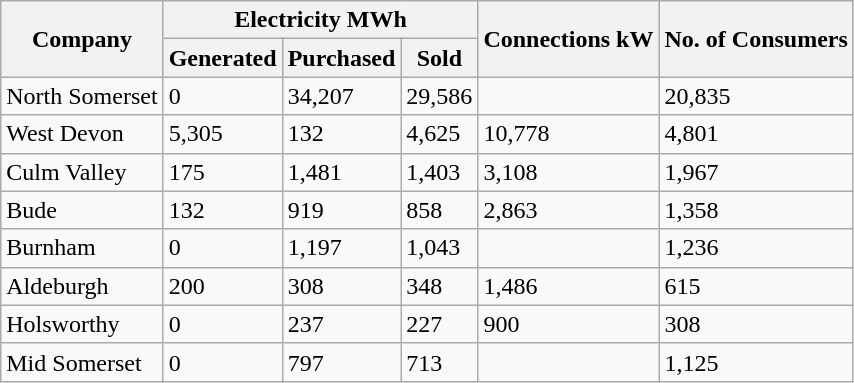<table class="wikitable">
<tr>
<th rowspan="2">Company</th>
<th colspan="3">Electricity MWh</th>
<th rowspan="2">Connections kW</th>
<th rowspan="2">No. of Consumers</th>
</tr>
<tr>
<th>Generated</th>
<th>Purchased</th>
<th>Sold</th>
</tr>
<tr>
<td>North Somerset</td>
<td>0</td>
<td>34,207</td>
<td>29,586</td>
<td></td>
<td>20,835</td>
</tr>
<tr>
<td>West Devon</td>
<td>5,305</td>
<td>132</td>
<td>4,625</td>
<td>10,778</td>
<td>4,801</td>
</tr>
<tr>
<td>Culm Valley</td>
<td>175</td>
<td>1,481</td>
<td>1,403</td>
<td>3,108</td>
<td>1,967</td>
</tr>
<tr>
<td>Bude</td>
<td>132</td>
<td>919</td>
<td>858</td>
<td>2,863</td>
<td>1,358</td>
</tr>
<tr>
<td>Burnham</td>
<td>0</td>
<td>1,197</td>
<td>1,043</td>
<td></td>
<td>1,236</td>
</tr>
<tr>
<td>Aldeburgh</td>
<td>200</td>
<td>308</td>
<td>348</td>
<td>1,486</td>
<td>615</td>
</tr>
<tr>
<td>Holsworthy</td>
<td>0</td>
<td>237</td>
<td>227</td>
<td>900</td>
<td>308</td>
</tr>
<tr>
<td>Mid Somerset</td>
<td>0</td>
<td>797</td>
<td>713</td>
<td></td>
<td>1,125</td>
</tr>
</table>
